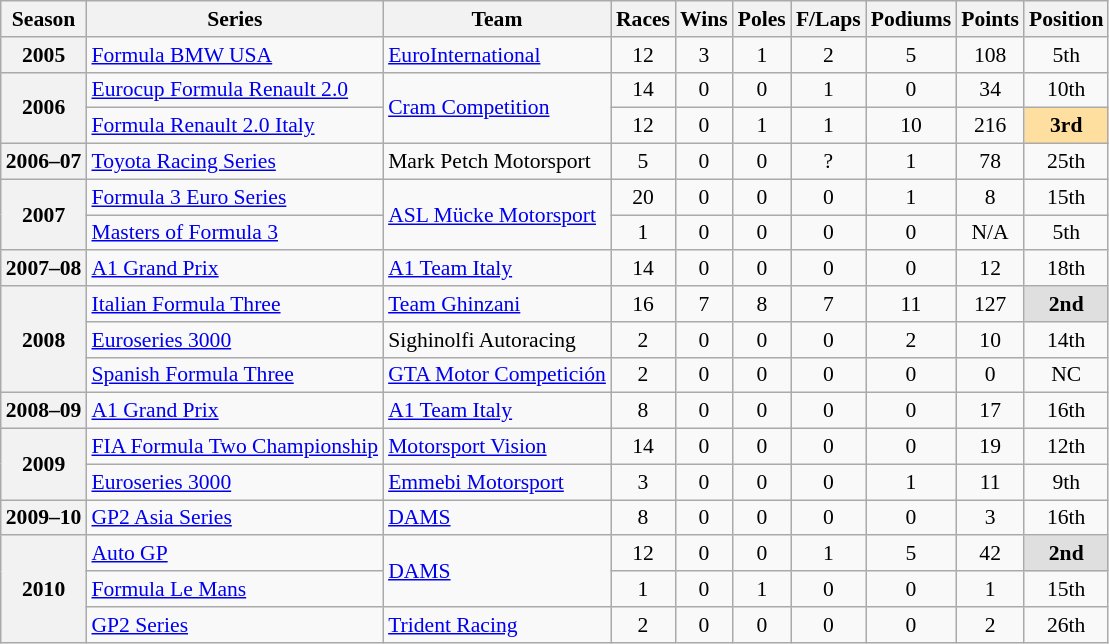<table class="wikitable" style="font-size: 90%; text-align:center">
<tr>
<th>Season</th>
<th>Series</th>
<th>Team</th>
<th>Races</th>
<th>Wins</th>
<th>Poles</th>
<th>F/Laps</th>
<th>Podiums</th>
<th>Points</th>
<th>Position</th>
</tr>
<tr>
<th>2005</th>
<td align=left><a href='#'>Formula BMW USA</a></td>
<td align=left><a href='#'>EuroInternational</a></td>
<td>12</td>
<td>3</td>
<td>1</td>
<td>2</td>
<td>5</td>
<td>108</td>
<td>5th</td>
</tr>
<tr>
<th rowspan=2>2006</th>
<td align=left><a href='#'>Eurocup Formula Renault 2.0</a></td>
<td align=left rowspan=2><a href='#'>Cram Competition</a></td>
<td>14</td>
<td>0</td>
<td>0</td>
<td>1</td>
<td>0</td>
<td>34</td>
<td>10th</td>
</tr>
<tr>
<td align=left><a href='#'>Formula Renault 2.0 Italy</a></td>
<td>12</td>
<td>0</td>
<td>1</td>
<td>1</td>
<td>10</td>
<td>216</td>
<td style="background:#ffdf9f;"><strong>3rd</strong></td>
</tr>
<tr>
<th>2006–07</th>
<td align=left><a href='#'>Toyota Racing Series</a></td>
<td align=left>Mark Petch Motorsport</td>
<td>5</td>
<td>0</td>
<td>0</td>
<td>?</td>
<td>1</td>
<td>78</td>
<td>25th</td>
</tr>
<tr>
<th rowspan=2>2007</th>
<td align=left><a href='#'>Formula 3 Euro Series</a></td>
<td align=left rowspan=2><a href='#'>ASL Mücke Motorsport</a></td>
<td>20</td>
<td>0</td>
<td>0</td>
<td>0</td>
<td>1</td>
<td>8</td>
<td>15th</td>
</tr>
<tr>
<td align=left><a href='#'>Masters of Formula 3</a></td>
<td>1</td>
<td>0</td>
<td>0</td>
<td>0</td>
<td>0</td>
<td>N/A</td>
<td>5th</td>
</tr>
<tr>
<th>2007–08</th>
<td align=left><a href='#'>A1 Grand Prix</a></td>
<td align=left><a href='#'>A1 Team Italy</a></td>
<td>14</td>
<td>0</td>
<td>0</td>
<td>0</td>
<td>0</td>
<td>12</td>
<td>18th</td>
</tr>
<tr>
<th rowspan=3>2008</th>
<td align=left><a href='#'>Italian Formula Three</a></td>
<td align=left><a href='#'>Team Ghinzani</a></td>
<td>16</td>
<td>7</td>
<td>8</td>
<td>7</td>
<td>11</td>
<td>127</td>
<td style="background:#dfdfdf;"><strong>2nd</strong></td>
</tr>
<tr>
<td align=left><a href='#'>Euroseries 3000</a></td>
<td align=left>Sighinolfi Autoracing</td>
<td>2</td>
<td>0</td>
<td>0</td>
<td>0</td>
<td>2</td>
<td>10</td>
<td>14th</td>
</tr>
<tr>
<td align=left><a href='#'>Spanish Formula Three</a></td>
<td align=left><a href='#'>GTA Motor Competición</a></td>
<td>2</td>
<td>0</td>
<td>0</td>
<td>0</td>
<td>0</td>
<td>0</td>
<td>NC</td>
</tr>
<tr>
<th>2008–09</th>
<td align=left><a href='#'>A1 Grand Prix</a></td>
<td align=left><a href='#'>A1 Team Italy</a></td>
<td>8</td>
<td>0</td>
<td>0</td>
<td>0</td>
<td>0</td>
<td>17</td>
<td>16th</td>
</tr>
<tr>
<th rowspan=2>2009</th>
<td align=left><a href='#'>FIA Formula Two Championship</a></td>
<td align=left><a href='#'>Motorsport Vision</a></td>
<td>14</td>
<td>0</td>
<td>0</td>
<td>0</td>
<td>0</td>
<td>19</td>
<td>12th</td>
</tr>
<tr>
<td align=left><a href='#'>Euroseries 3000</a></td>
<td align=left><a href='#'>Emmebi Motorsport</a></td>
<td>3</td>
<td>0</td>
<td>0</td>
<td>0</td>
<td>1</td>
<td>11</td>
<td>9th</td>
</tr>
<tr>
<th>2009–10</th>
<td align=left><a href='#'>GP2 Asia Series</a></td>
<td align=left><a href='#'>DAMS</a></td>
<td>8</td>
<td>0</td>
<td>0</td>
<td>0</td>
<td>0</td>
<td>3</td>
<td>16th</td>
</tr>
<tr>
<th rowspan=3>2010</th>
<td align=left><a href='#'>Auto GP</a></td>
<td align=left rowspan=2><a href='#'>DAMS</a></td>
<td>12</td>
<td>0</td>
<td>0</td>
<td>1</td>
<td>5</td>
<td>42</td>
<td style="background:#DFDFDF;"><strong>2nd</strong></td>
</tr>
<tr>
<td align=left><a href='#'>Formula Le Mans</a></td>
<td>1</td>
<td>0</td>
<td>1</td>
<td>0</td>
<td>0</td>
<td>1</td>
<td>15th</td>
</tr>
<tr>
<td align=left><a href='#'>GP2 Series</a></td>
<td align=left><a href='#'>Trident Racing</a></td>
<td>2</td>
<td>0</td>
<td>0</td>
<td>0</td>
<td>0</td>
<td>2</td>
<td>26th</td>
</tr>
</table>
